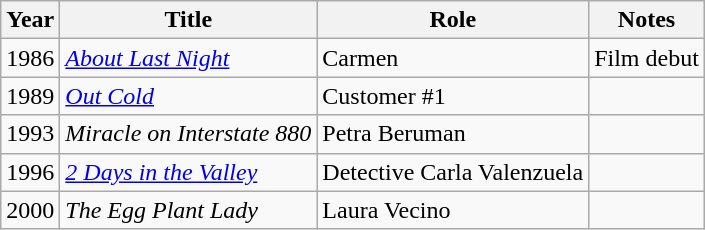<table class="wikitable" style="font-size: 100%;">
<tr>
<th scope="col">Year</th>
<th scope="col">Title</th>
<th scope="col">Role</th>
<th scope="col" class="unsortable">Notes</th>
</tr>
<tr>
<td>1986</td>
<td><em><a href='#'>About Last Night</a></em></td>
<td>Carmen</td>
<td>Film debut</td>
</tr>
<tr>
<td>1989</td>
<td><em><a href='#'>Out Cold</a></em></td>
<td>Customer #1</td>
<td></td>
</tr>
<tr>
<td>1993</td>
<td><em>Miracle on Interstate 880</em></td>
<td>Petra Beruman</td>
<td></td>
</tr>
<tr>
<td>1996</td>
<td><em><a href='#'>2 Days in the Valley</a></em></td>
<td>Detective Carla Valenzuela</td>
<td></td>
</tr>
<tr>
<td>2000</td>
<td><em>The Egg Plant Lady</em></td>
<td>Laura Vecino</td>
<td></td>
</tr>
</table>
